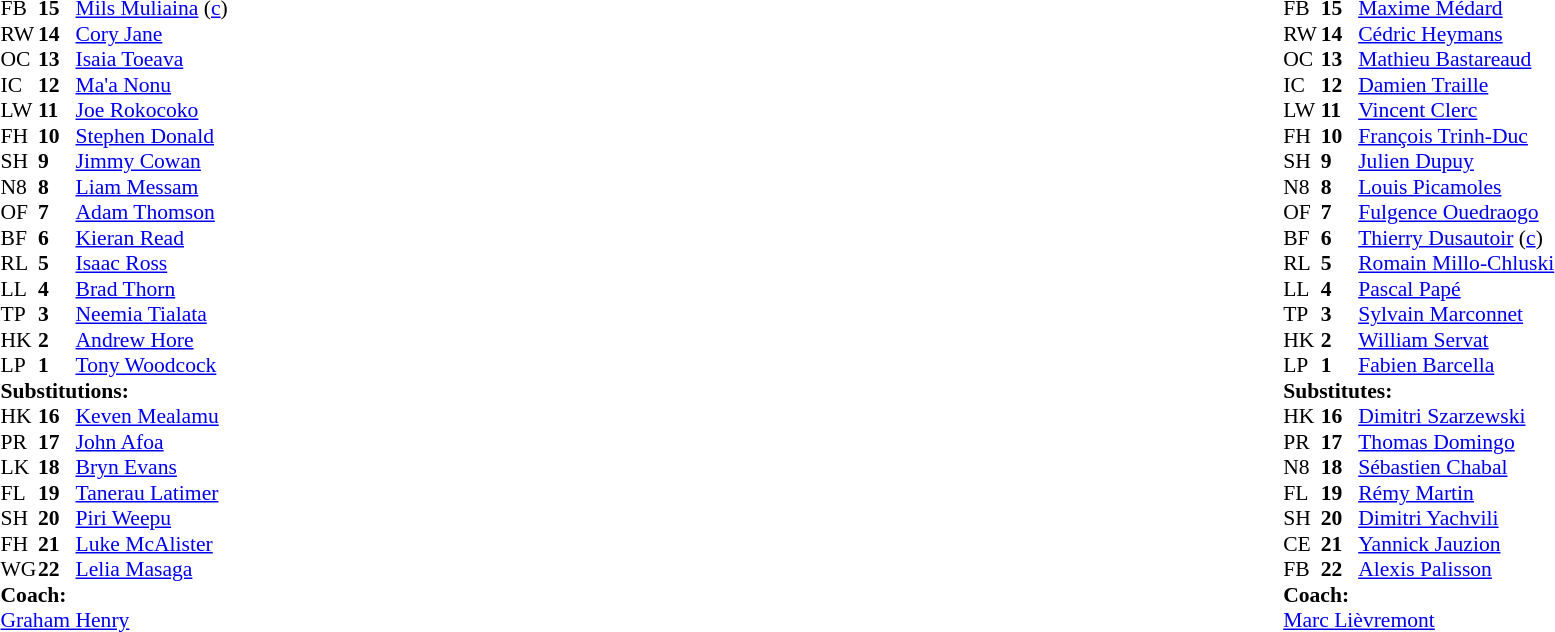<table width="100%">
<tr>
<td valign="top" width="50%"><br><table style="font-size: 90%" cellspacing="0" cellpadding="0">
<tr>
<th width="25"></th>
<th width="25"></th>
</tr>
<tr>
<td>FB</td>
<td><strong>15</strong></td>
<td><a href='#'>Mils Muliaina</a> (<a href='#'>c</a>)</td>
</tr>
<tr>
<td>RW</td>
<td><strong>14</strong></td>
<td><a href='#'>Cory Jane</a></td>
</tr>
<tr>
<td>OC</td>
<td><strong>13</strong></td>
<td><a href='#'>Isaia Toeava</a></td>
</tr>
<tr>
<td>IC</td>
<td><strong>12</strong></td>
<td><a href='#'>Ma'a Nonu</a></td>
</tr>
<tr>
<td>LW</td>
<td><strong>11</strong></td>
<td><a href='#'>Joe Rokocoko</a></td>
</tr>
<tr>
<td>FH</td>
<td><strong>10</strong></td>
<td><a href='#'>Stephen Donald</a></td>
</tr>
<tr>
<td>SH</td>
<td><strong>9</strong></td>
<td><a href='#'>Jimmy Cowan</a></td>
</tr>
<tr>
<td>N8</td>
<td><strong>8</strong></td>
<td><a href='#'>Liam Messam</a></td>
</tr>
<tr>
<td>OF</td>
<td><strong>7</strong></td>
<td><a href='#'>Adam Thomson</a></td>
</tr>
<tr>
<td>BF</td>
<td><strong>6</strong></td>
<td><a href='#'>Kieran Read</a></td>
</tr>
<tr>
<td>RL</td>
<td><strong>5</strong></td>
<td><a href='#'>Isaac Ross</a></td>
</tr>
<tr>
<td>LL</td>
<td><strong>4</strong></td>
<td><a href='#'>Brad Thorn</a></td>
</tr>
<tr>
<td>TP</td>
<td><strong>3</strong></td>
<td><a href='#'>Neemia Tialata</a></td>
</tr>
<tr>
<td>HK</td>
<td><strong>2</strong></td>
<td><a href='#'>Andrew Hore</a></td>
</tr>
<tr>
<td>LP</td>
<td><strong>1</strong></td>
<td><a href='#'>Tony Woodcock</a></td>
</tr>
<tr>
<td colspan=3><strong>Substitutions:</strong></td>
</tr>
<tr>
<td>HK</td>
<td><strong>16</strong></td>
<td><a href='#'>Keven Mealamu</a></td>
</tr>
<tr>
<td>PR</td>
<td><strong>17</strong></td>
<td><a href='#'>John Afoa</a></td>
</tr>
<tr>
<td>LK</td>
<td><strong>18</strong></td>
<td><a href='#'>Bryn Evans</a></td>
</tr>
<tr>
<td>FL</td>
<td><strong>19</strong></td>
<td><a href='#'>Tanerau Latimer</a></td>
</tr>
<tr>
<td>SH</td>
<td><strong>20</strong></td>
<td><a href='#'>Piri Weepu</a></td>
</tr>
<tr>
<td>FH</td>
<td><strong>21</strong></td>
<td><a href='#'>Luke McAlister</a></td>
</tr>
<tr>
<td>WG</td>
<td><strong>22</strong></td>
<td><a href='#'>Lelia Masaga</a></td>
</tr>
<tr>
<td colspan="3"><strong>Coach:</strong></td>
</tr>
<tr>
<td colspan="4"><a href='#'>Graham Henry</a></td>
</tr>
</table>
</td>
<td valign="top"></td>
<td valign="top" width="50%"><br><table style="font-size: 90%" cellspacing="0" cellpadding="0" align="center">
<tr>
<th width="25"></th>
<th width="25"></th>
</tr>
<tr>
<td>FB</td>
<td><strong>15</strong></td>
<td><a href='#'>Maxime Médard</a></td>
</tr>
<tr>
<td>RW</td>
<td><strong>14</strong></td>
<td><a href='#'>Cédric Heymans</a></td>
</tr>
<tr>
<td>OC</td>
<td><strong>13</strong></td>
<td><a href='#'>Mathieu Bastareaud</a></td>
</tr>
<tr>
<td>IC</td>
<td><strong>12</strong></td>
<td><a href='#'>Damien Traille</a></td>
</tr>
<tr>
<td>LW</td>
<td><strong>11</strong></td>
<td><a href='#'>Vincent Clerc</a></td>
</tr>
<tr>
<td>FH</td>
<td><strong>10</strong></td>
<td><a href='#'>François Trinh-Duc</a></td>
</tr>
<tr>
<td>SH</td>
<td><strong>9</strong></td>
<td><a href='#'>Julien Dupuy</a></td>
</tr>
<tr>
<td>N8</td>
<td><strong>8</strong></td>
<td><a href='#'>Louis Picamoles</a></td>
</tr>
<tr>
<td>OF</td>
<td><strong>7</strong></td>
<td><a href='#'>Fulgence Ouedraogo</a></td>
</tr>
<tr>
<td>BF</td>
<td><strong>6</strong></td>
<td><a href='#'>Thierry Dusautoir</a> (<a href='#'>c</a>)</td>
</tr>
<tr>
<td>RL</td>
<td><strong>5</strong></td>
<td><a href='#'>Romain Millo-Chluski</a></td>
</tr>
<tr>
<td>LL</td>
<td><strong>4</strong></td>
<td><a href='#'>Pascal Papé</a></td>
</tr>
<tr>
<td>TP</td>
<td><strong>3</strong></td>
<td><a href='#'>Sylvain Marconnet</a></td>
</tr>
<tr>
<td>HK</td>
<td><strong>2</strong></td>
<td><a href='#'>William Servat</a></td>
</tr>
<tr>
<td>LP</td>
<td><strong>1</strong></td>
<td><a href='#'>Fabien Barcella</a></td>
</tr>
<tr>
<td colspan=3><strong>Substitutes:</strong></td>
</tr>
<tr>
<td>HK</td>
<td><strong>16</strong></td>
<td><a href='#'>Dimitri Szarzewski</a></td>
</tr>
<tr>
<td>PR</td>
<td><strong>17</strong></td>
<td><a href='#'>Thomas Domingo</a></td>
</tr>
<tr>
<td>N8</td>
<td><strong>18</strong></td>
<td><a href='#'>Sébastien Chabal</a></td>
</tr>
<tr>
<td>FL</td>
<td><strong>19</strong></td>
<td><a href='#'>Rémy Martin</a></td>
</tr>
<tr>
<td>SH</td>
<td><strong>20</strong></td>
<td><a href='#'>Dimitri Yachvili</a></td>
</tr>
<tr>
<td>CE</td>
<td><strong>21</strong></td>
<td><a href='#'>Yannick Jauzion</a></td>
</tr>
<tr>
<td>FB</td>
<td><strong>22</strong></td>
<td><a href='#'>Alexis Palisson</a></td>
</tr>
<tr>
<td colspan="3"><strong>Coach:</strong></td>
</tr>
<tr>
<td colspan="4"><a href='#'>Marc Lièvremont</a></td>
</tr>
</table>
</td>
</tr>
</table>
